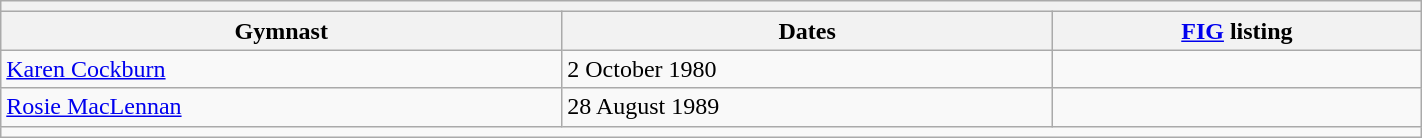<table class="wikitable mw-collapsible mw-collapsed" width="75%">
<tr>
<th colspan="3"></th>
</tr>
<tr>
<th>Gymnast</th>
<th>Dates</th>
<th><a href='#'>FIG</a> listing</th>
</tr>
<tr>
<td><a href='#'>Karen Cockburn</a></td>
<td>2 October 1980</td>
<td></td>
</tr>
<tr>
<td><a href='#'>Rosie MacLennan</a></td>
<td>28 August 1989</td>
<td></td>
</tr>
<tr>
<td colspan="3"></td>
</tr>
</table>
